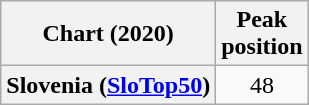<table class="wikitable plainrowheaders" style="text-align:center">
<tr>
<th>Chart (2020)</th>
<th>Peak<br>position</th>
</tr>
<tr>
<th scope="row">Slovenia (<a href='#'>SloTop50</a>)</th>
<td>48</td>
</tr>
</table>
